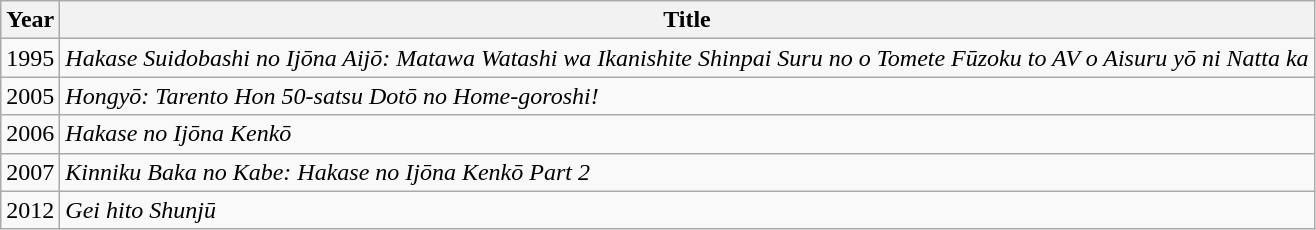<table class="wikitable">
<tr>
<th>Year</th>
<th>Title</th>
</tr>
<tr>
<td>1995</td>
<td><em>Hakase Suidobashi no Ijōna Aijō: Matawa Watashi wa Ikanishite Shinpai Suru no o Tomete Fūzoku to AV o Aisuru yō ni Natta ka</em></td>
</tr>
<tr>
<td>2005</td>
<td><em>Hongyō: Tarento Hon 50-satsu Dotō no Home-goroshi!</em></td>
</tr>
<tr>
<td>2006</td>
<td><em>Hakase no Ijōna Kenkō</em></td>
</tr>
<tr>
<td>2007</td>
<td><em>Kinniku Baka no Kabe: Hakase no Ijōna Kenkō Part 2</em></td>
</tr>
<tr>
<td>2012</td>
<td><em>Gei hito Shunjū</em></td>
</tr>
</table>
